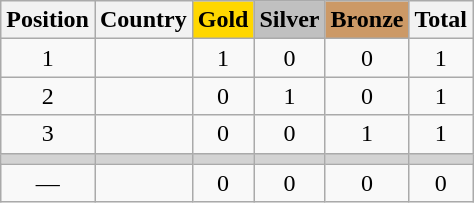<table class=wikitable>
<tr>
<th>Position</th>
<th>Country</th>
<td align=center bgcolor=gold><strong>Gold</strong></td>
<td align=center bgcolor=silver><strong>Silver</strong></td>
<td align=center bgcolor=cc9966><strong>Bronze</strong></td>
<th>Total</th>
</tr>
<tr align=center>
<td>1</td>
<td align=left></td>
<td>1</td>
<td>0</td>
<td>0</td>
<td>1</td>
</tr>
<tr align=center>
<td>2</td>
<td align=left></td>
<td>0</td>
<td>1</td>
<td>0</td>
<td>1</td>
</tr>
<tr align=center>
<td>3</td>
<td align=left></td>
<td>0</td>
<td>0</td>
<td>1</td>
<td>1</td>
</tr>
<tr bgcolor=lightgray>
<td></td>
<td></td>
<td></td>
<td></td>
<td></td>
<td></td>
</tr>
<tr align=center>
<td>—</td>
<td align=left></td>
<td>0</td>
<td>0</td>
<td>0</td>
<td>0</td>
</tr>
</table>
